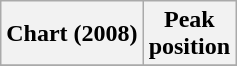<table class="wikitable plainrowheaders sortable" border="1">
<tr>
<th scope="col">Chart (2008)</th>
<th scope="col">Peak<br>position</th>
</tr>
<tr>
</tr>
</table>
